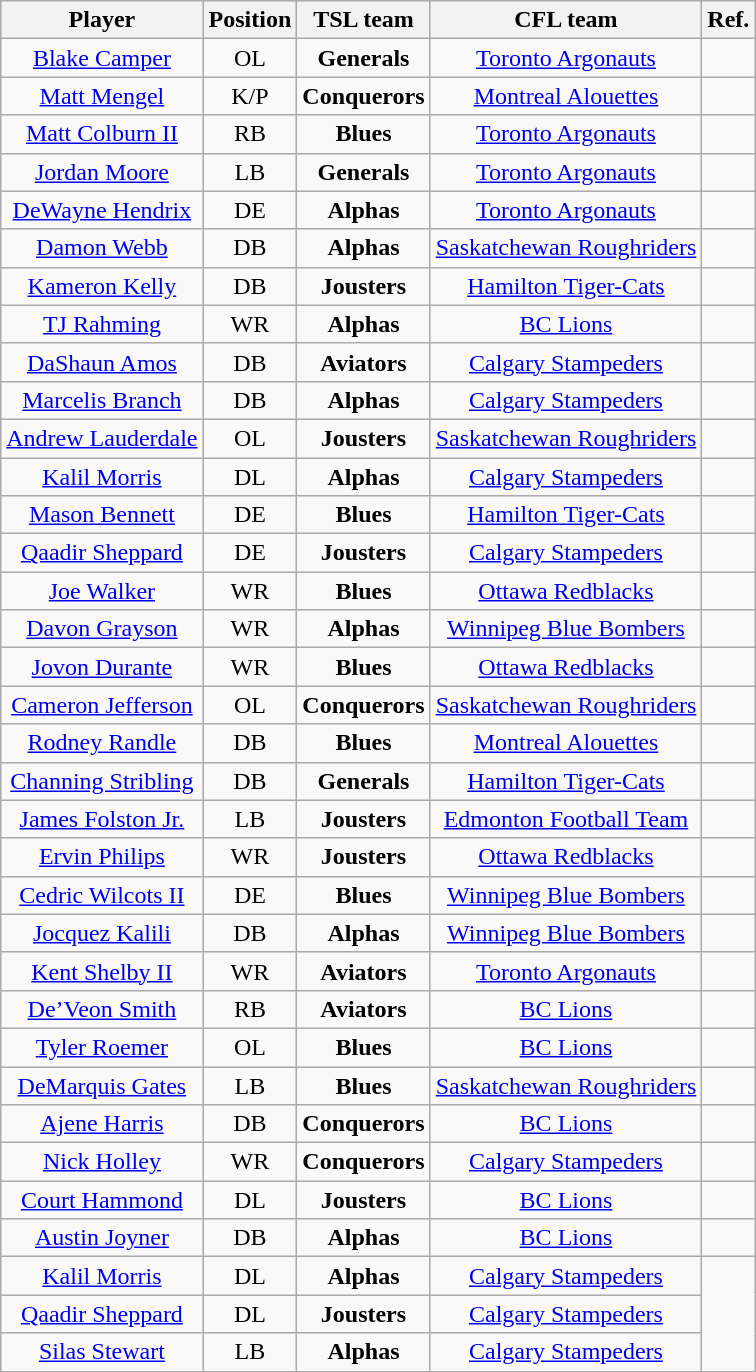<table class="wikitable sortable" style="text-align:center;">
<tr>
<th>Player</th>
<th>Position</th>
<th>TSL team</th>
<th>CFL team</th>
<th class=unsortable>Ref.</th>
</tr>
<tr>
<td><a href='#'>Blake Camper</a></td>
<td>OL</td>
<td><strong>Generals</strong></td>
<td><a href='#'>Toronto Argonauts</a></td>
<td></td>
</tr>
<tr>
<td><a href='#'>Matt Mengel</a></td>
<td>K/P</td>
<td><strong>Conquerors</strong></td>
<td><a href='#'>Montreal Alouettes</a></td>
<td></td>
</tr>
<tr>
<td><a href='#'>Matt Colburn II</a></td>
<td>RB</td>
<td><strong>Blues</strong></td>
<td><a href='#'>Toronto Argonauts</a></td>
<td></td>
</tr>
<tr>
<td><a href='#'>Jordan Moore</a></td>
<td>LB</td>
<td><strong>Generals</strong></td>
<td><a href='#'>Toronto Argonauts</a></td>
<td></td>
</tr>
<tr>
<td><a href='#'>DeWayne Hendrix</a></td>
<td>DE</td>
<td><strong>Alphas</strong></td>
<td><a href='#'>Toronto Argonauts</a></td>
<td></td>
</tr>
<tr>
<td><a href='#'>Damon Webb</a></td>
<td>DB</td>
<td><strong>Alphas</strong></td>
<td><a href='#'>Saskatchewan Roughriders</a></td>
<td></td>
</tr>
<tr>
<td><a href='#'>Kameron Kelly</a></td>
<td>DB</td>
<td><strong>Jousters</strong></td>
<td><a href='#'>Hamilton Tiger-Cats</a></td>
<td></td>
</tr>
<tr>
<td><a href='#'>TJ Rahming</a></td>
<td>WR</td>
<td><strong>Alphas</strong></td>
<td><a href='#'>BC Lions</a></td>
<td></td>
</tr>
<tr>
<td><a href='#'>DaShaun Amos</a></td>
<td>DB</td>
<td><strong>Aviators</strong></td>
<td><a href='#'>Calgary Stampeders</a></td>
<td></td>
</tr>
<tr>
<td><a href='#'>Marcelis Branch</a></td>
<td>DB</td>
<td><strong>Alphas</strong></td>
<td><a href='#'>Calgary Stampeders</a></td>
<td></td>
</tr>
<tr>
<td><a href='#'>Andrew Lauderdale</a></td>
<td>OL</td>
<td><strong>Jousters</strong></td>
<td><a href='#'>Saskatchewan Roughriders</a></td>
<td></td>
</tr>
<tr>
<td><a href='#'>Kalil Morris</a></td>
<td>DL</td>
<td><strong>Alphas</strong></td>
<td><a href='#'>Calgary Stampeders</a></td>
<td></td>
</tr>
<tr>
<td><a href='#'>Mason Bennett</a></td>
<td>DE</td>
<td><strong>Blues</strong></td>
<td><a href='#'>Hamilton Tiger-Cats</a></td>
<td></td>
</tr>
<tr>
<td><a href='#'>Qaadir Sheppard</a></td>
<td>DE</td>
<td><strong>Jousters</strong></td>
<td><a href='#'>Calgary Stampeders</a></td>
<td></td>
</tr>
<tr>
<td><a href='#'>Joe Walker</a></td>
<td>WR</td>
<td><strong>Blues</strong></td>
<td><a href='#'>Ottawa Redblacks</a></td>
<td></td>
</tr>
<tr>
<td><a href='#'>Davon Grayson</a></td>
<td>WR</td>
<td><strong>Alphas</strong></td>
<td><a href='#'>Winnipeg Blue Bombers</a></td>
<td></td>
</tr>
<tr>
<td><a href='#'>Jovon Durante</a></td>
<td>WR</td>
<td><strong>Blues</strong></td>
<td><a href='#'>Ottawa Redblacks</a></td>
<td></td>
</tr>
<tr>
<td><a href='#'>Cameron Jefferson</a></td>
<td>OL</td>
<td><strong>Conquerors</strong></td>
<td><a href='#'>Saskatchewan Roughriders</a></td>
<td></td>
</tr>
<tr>
<td><a href='#'>Rodney Randle</a></td>
<td>DB</td>
<td><strong>Blues</strong></td>
<td><a href='#'>Montreal Alouettes</a></td>
<td></td>
</tr>
<tr>
<td><a href='#'>Channing Stribling</a></td>
<td>DB</td>
<td><strong>Generals</strong></td>
<td><a href='#'>Hamilton Tiger-Cats</a></td>
<td></td>
</tr>
<tr>
<td><a href='#'>James Folston Jr.</a></td>
<td>LB</td>
<td><strong>Jousters</strong></td>
<td><a href='#'>Edmonton Football Team</a></td>
<td></td>
</tr>
<tr>
<td><a href='#'>Ervin Philips</a></td>
<td>WR</td>
<td><strong>Jousters</strong></td>
<td><a href='#'>Ottawa Redblacks</a></td>
<td></td>
</tr>
<tr>
<td><a href='#'>Cedric Wilcots II</a></td>
<td>DE</td>
<td><strong>Blues</strong></td>
<td><a href='#'>Winnipeg Blue Bombers</a></td>
<td></td>
</tr>
<tr>
<td><a href='#'>Jocquez Kalili</a></td>
<td>DB</td>
<td><strong>Alphas</strong></td>
<td><a href='#'>Winnipeg Blue Bombers</a></td>
<td></td>
</tr>
<tr>
<td><a href='#'>Kent Shelby II</a></td>
<td>WR</td>
<td><strong>Aviators</strong></td>
<td><a href='#'>Toronto Argonauts</a></td>
<td></td>
</tr>
<tr>
<td><a href='#'>De’Veon Smith</a></td>
<td>RB</td>
<td><strong>Aviators</strong></td>
<td><a href='#'>BC Lions</a></td>
<td></td>
</tr>
<tr>
<td><a href='#'>Tyler Roemer</a></td>
<td>OL</td>
<td><strong>Blues</strong></td>
<td><a href='#'>BC Lions</a></td>
<td></td>
</tr>
<tr>
<td><a href='#'>DeMarquis Gates</a></td>
<td>LB</td>
<td><strong>Blues</strong></td>
<td><a href='#'>Saskatchewan Roughriders</a></td>
<td></td>
</tr>
<tr>
<td><a href='#'>Ajene Harris</a></td>
<td>DB</td>
<td><strong>Conquerors </strong></td>
<td><a href='#'>BC Lions</a></td>
<td></td>
</tr>
<tr>
<td><a href='#'>Nick Holley</a></td>
<td>WR</td>
<td><strong>Conquerors </strong></td>
<td><a href='#'>Calgary Stampeders</a></td>
<td></td>
</tr>
<tr>
<td><a href='#'>Court Hammond</a></td>
<td>DL</td>
<td><strong>Jousters</strong></td>
<td><a href='#'>BC Lions</a></td>
<td></td>
</tr>
<tr>
<td><a href='#'>Austin Joyner</a></td>
<td>DB</td>
<td><strong>Alphas</strong></td>
<td><a href='#'>BC Lions</a></td>
<td></td>
</tr>
<tr>
<td><a href='#'>Kalil Morris</a></td>
<td>DL</td>
<td><strong>Alphas</strong></td>
<td><a href='#'>Calgary Stampeders</a></td>
<td rowspan=3></td>
</tr>
<tr>
<td><a href='#'>Qaadir Sheppard</a></td>
<td>DL</td>
<td><strong>Jousters</strong></td>
<td><a href='#'>Calgary Stampeders</a></td>
</tr>
<tr>
<td><a href='#'>Silas Stewart</a></td>
<td>LB</td>
<td><strong>Alphas</strong></td>
<td><a href='#'>Calgary Stampeders</a></td>
</tr>
<tr>
</tr>
</table>
